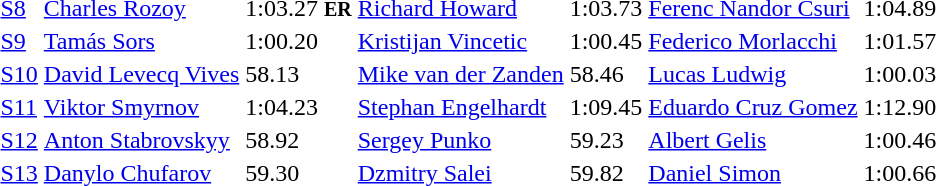<table>
<tr>
<td><a href='#'>S8</a></td>
<td><a href='#'>Charles Rozoy</a><br></td>
<td>1:03.27 <small><strong>ER</strong></small></td>
<td><a href='#'>Richard Howard</a><br></td>
<td>1:03.73</td>
<td><a href='#'>Ferenc Nandor Csuri</a><br></td>
<td>1:04.89</td>
</tr>
<tr>
<td><a href='#'>S9</a></td>
<td><a href='#'>Tamás Sors</a><br></td>
<td>1:00.20</td>
<td><a href='#'>Kristijan Vincetic</a><br></td>
<td>1:00.45</td>
<td><a href='#'>Federico Morlacchi</a><br></td>
<td>1:01.57</td>
</tr>
<tr>
<td><a href='#'>S10</a></td>
<td><a href='#'>David Levecq Vives</a><br></td>
<td>58.13</td>
<td><a href='#'>Mike van der Zanden</a><br></td>
<td>58.46</td>
<td><a href='#'>Lucas Ludwig</a><br></td>
<td>1:00.03</td>
</tr>
<tr>
<td><a href='#'>S11</a></td>
<td><a href='#'>Viktor Smyrnov</a><br></td>
<td>1:04.23</td>
<td><a href='#'>Stephan Engelhardt</a><br></td>
<td>1:09.45</td>
<td><a href='#'>Eduardo Cruz Gomez</a><br></td>
<td>1:12.90</td>
</tr>
<tr>
<td><a href='#'>S12</a></td>
<td><a href='#'>Anton Stabrovskyy</a><br></td>
<td>58.92</td>
<td><a href='#'>Sergey Punko</a><br></td>
<td>59.23</td>
<td><a href='#'>Albert Gelis</a><br></td>
<td>1:00.46</td>
</tr>
<tr>
<td><a href='#'>S13</a></td>
<td><a href='#'>Danylo Chufarov</a><br></td>
<td>59.30</td>
<td><a href='#'>Dzmitry Salei</a><br></td>
<td>59.82</td>
<td><a href='#'>Daniel Simon</a><br></td>
<td>1:00.66</td>
</tr>
</table>
